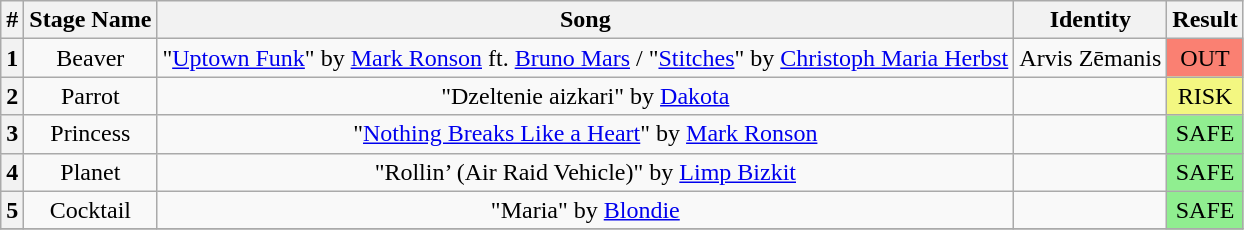<table class="wikitable plainrowheaders" style="text-align: center;">
<tr>
<th>#</th>
<th>Stage Name</th>
<th>Song</th>
<th>Identity</th>
<th>Result</th>
</tr>
<tr>
<th>1</th>
<td>Beaver</td>
<td>"<a href='#'>Uptown Funk</a>" by <a href='#'>Mark Ronson</a> ft. <a href='#'>Bruno Mars</a> / "<a href='#'>Stitches</a>" by <a href='#'>Christoph Maria Herbst</a></td>
<td>Arvis Zēmanis</td>
<td bgcolor="salmon">OUT</td>
</tr>
<tr>
<th>2</th>
<td>Parrot</td>
<td>"Dzeltenie aizkari" by <a href='#'>Dakota</a></td>
<td></td>
<td bgcolor="#F3F781">RISK</td>
</tr>
<tr>
<th>3</th>
<td>Princess</td>
<td>"<a href='#'>Nothing Breaks Like a Heart</a>" by <a href='#'>Mark Ronson</a></td>
<td></td>
<td bgcolor="lightgreen">SAFE</td>
</tr>
<tr>
<th>4</th>
<td>Planet</td>
<td>"Rollin’ (Air Raid Vehicle)" by <a href='#'>Limp Bizkit</a></td>
<td></td>
<td bgcolor="lightgreen">SAFE</td>
</tr>
<tr>
<th>5</th>
<td>Cocktail</td>
<td>"Maria" by <a href='#'>Blondie</a></td>
<td></td>
<td bgcolor="lightgreen">SAFE</td>
</tr>
<tr>
</tr>
</table>
